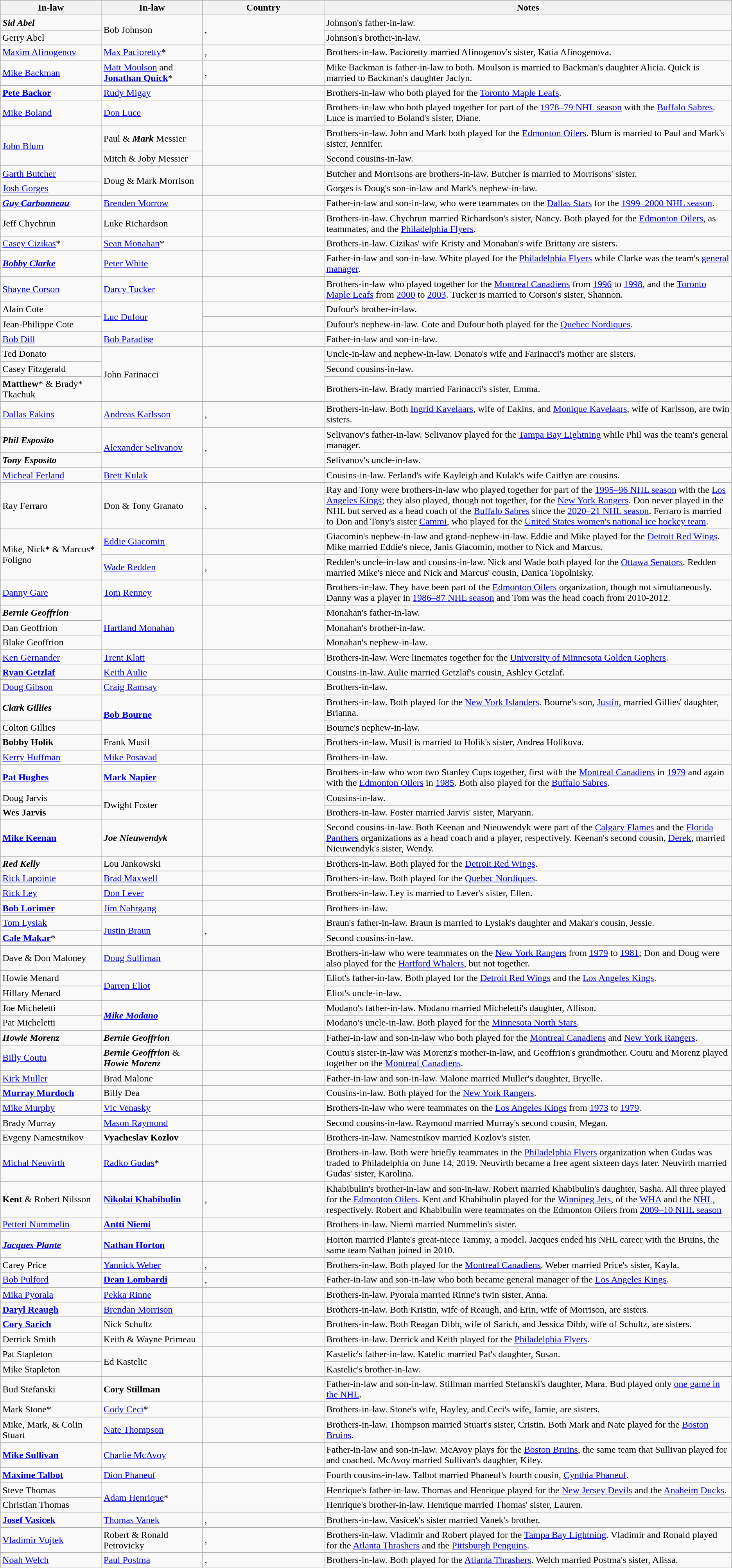<table class="wikitable sortable">
<tr>
<th style="width:165px;">In-law</th>
<th style="width:165px;">In-law</th>
<th style="width:200px;">Country</th>
<th style="width:*;">Notes</th>
</tr>
<tr>
<td><strong><em>Sid Abel</em></strong></td>
<td rowspan="2">Bob Johnson</td>
<td rowspan="2">, </td>
<td>Johnson's father-in-law.</td>
</tr>
<tr>
<td>Gerry Abel</td>
<td>Johnson's brother-in-law.</td>
</tr>
<tr>
<td><a href='#'>Maxim Afinogenov</a></td>
<td><a href='#'>Max Pacioretty</a>*</td>
<td>, </td>
<td>Brothers-in-law. Pacioretty married Afinogenov's sister, Katia Afinogenova.</td>
</tr>
<tr>
<td><a href='#'>Mike Backman</a></td>
<td><a href='#'>Matt Moulson</a> and <strong><a href='#'>Jonathan Quick</a></strong>*</td>
<td>, </td>
<td>Mike Backman is father-in-law to both. Moulson is married to Backman's daughter Alicia. Quick is married to Backman's daughter Jaclyn.</td>
</tr>
<tr>
<td><strong><a href='#'>Pete Backor</a></strong></td>
<td><a href='#'>Rudy Migay</a></td>
<td></td>
<td>Brothers-in-law who both played for the <a href='#'>Toronto Maple Leafs</a>.</td>
</tr>
<tr>
<td><a href='#'>Mike Boland</a></td>
<td><a href='#'>Don Luce</a></td>
<td></td>
<td>Brothers-in-law who both played together for part of the <a href='#'>1978–79 NHL season</a> with the <a href='#'>Buffalo Sabres</a>. Luce is married to Boland's sister, Diane.</td>
</tr>
<tr>
<td rowspan="2"><a href='#'>John Blum</a></td>
<td>Paul & <strong><em>Mark</em></strong> Messier</td>
<td rowspan="2"></td>
<td>Brothers-in-law. John and Mark both played for the <a href='#'>Edmonton Oilers</a>. Blum is married to Paul and Mark's sister, Jennifer.</td>
</tr>
<tr>
<td>Mitch & Joby Messier</td>
<td>Second cousins-in-law.</td>
</tr>
<tr>
<td><a href='#'>Garth Butcher</a></td>
<td rowspan="2">Doug & Mark Morrison</td>
<td rowspan="2"></td>
<td>Butcher and Morrisons are brothers-in-law. Butcher is married to Morrisons' sister.</td>
</tr>
<tr>
<td><a href='#'>Josh Gorges</a></td>
<td>Gorges is Doug's son-in-law and Mark's nephew-in-law.</td>
</tr>
<tr>
<td><strong><em><a href='#'>Guy Carbonneau</a></em></strong></td>
<td><a href='#'>Brenden Morrow</a></td>
<td></td>
<td>Father-in-law and son-in-law, who were teammates on the <a href='#'>Dallas Stars</a> for the <a href='#'>1999–2000 NHL season</a>.</td>
</tr>
<tr>
<td>Jeff Chychrun</td>
<td>Luke Richardson</td>
<td></td>
<td>Brothers-in-law. Chychrun married Richardson's sister, Nancy. Both played for the <a href='#'>Edmonton Oilers</a>, as teammates, and the <a href='#'>Philadelphia Flyers</a>.</td>
</tr>
<tr>
<td><a href='#'>Casey Cizikas</a>*</td>
<td><a href='#'>Sean Monahan</a>*</td>
<td></td>
<td>Brothers-in-law. Cizikas' wife Kristy and Monahan's wife Brittany are sisters.</td>
</tr>
<tr>
<td><strong><em><a href='#'>Bobby Clarke</a></em></strong></td>
<td><a href='#'>Peter White</a></td>
<td></td>
<td>Father-in-law and son-in-law. White played for the <a href='#'>Philadelphia Flyers</a> while Clarke was the team's <a href='#'>general manager</a>.</td>
</tr>
<tr>
<td><a href='#'>Shayne Corson</a></td>
<td><a href='#'>Darcy Tucker</a></td>
<td></td>
<td>Brothers-in-law who played together for the <a href='#'>Montreal Canadiens</a> from <a href='#'>1996</a> to <a href='#'>1998</a>, and the <a href='#'>Toronto Maple Leafs</a> from <a href='#'>2000</a> to <a href='#'>2003</a>. Tucker is married to Corson's sister, Shannon.</td>
</tr>
<tr>
<td>Alain Cote</td>
<td rowspan="2"><a href='#'>Luc Dufour</a></td>
<td></td>
<td>Dufour's brother-in-law.</td>
</tr>
<tr>
<td>Jean-Philippe Cote</td>
<td></td>
<td>Dufour's nephew-in-law. Cote and Dufour both played for the <a href='#'>Quebec Nordiques</a>.</td>
</tr>
<tr>
<td><a href='#'>Bob Dill</a></td>
<td><a href='#'>Bob Paradise</a></td>
<td></td>
<td>Father-in-law and son-in-law.</td>
</tr>
<tr>
<td>Ted Donato</td>
<td rowspan="3">John Farinacci</td>
<td rowspan="3"></td>
<td>Uncle-in-law and nephew-in-law. Donato's wife and Farinacci's mother are sisters.</td>
</tr>
<tr>
<td>Casey Fitzgerald</td>
<td>Second cousins-in-law.</td>
</tr>
<tr>
<td><strong>Matthew</strong>* & Brady* Tkachuk</td>
<td>Brothers-in-law. Brady married Farinacci's sister, Emma.</td>
</tr>
<tr>
<td><a href='#'>Dallas Eakins</a></td>
<td><a href='#'>Andreas Karlsson</a></td>
<td>, </td>
<td>Brothers-in-law. Both <a href='#'>Ingrid Kavelaars</a>, wife of Eakins, and <a href='#'>Monique Kavelaars</a>, wife of Karlsson, are twin sisters.</td>
</tr>
<tr>
<td><strong><em>Phil Esposito</em></strong></td>
<td rowspan="2"><a href='#'>Alexander Selivanov</a></td>
<td rowspan="2">, </td>
<td>Selivanov's father-in-law. Selivanov played for the <a href='#'>Tampa Bay Lightning</a> while Phil was the team's general manager.</td>
</tr>
<tr>
<td><strong><em>Tony Esposito</em></strong></td>
<td>Selivanov's uncle-in-law.</td>
</tr>
<tr>
<td><a href='#'>Micheal Ferland</a></td>
<td><a href='#'>Brett Kulak</a></td>
<td></td>
<td>Cousins-in-law.  Ferland's wife Kayleigh and Kulak's wife Caitlyn are cousins.</td>
</tr>
<tr>
<td>Ray Ferraro</td>
<td>Don & Tony Granato</td>
<td>, </td>
<td>Ray and Tony were brothers-in-law who played together for part of the <a href='#'>1995–96 NHL season</a> with the <a href='#'>Los Angeles Kings</a>; they also played, though not together, for the <a href='#'>New York Rangers</a>. Don never played in the NHL but served as a head coach of the <a href='#'>Buffalo Sabres</a> since the <a href='#'>2020–21 NHL season</a>. Ferraro is married to Don and Tony's sister <a href='#'>Cammi</a>, who played for the <a href='#'>United States women's national ice hockey team</a>.</td>
</tr>
<tr>
<td rowspan="2">Mike, Nick* & Marcus* Foligno</td>
<td><a href='#'>Eddie Giacomin</a></td>
<td></td>
<td>Giacomin's nephew-in-law and grand-nephew-in-law. Eddie and Mike played for the <a href='#'>Detroit Red Wings</a>. Mike married Eddie's niece, Janis Giacomin, mother to Nick and Marcus.</td>
</tr>
<tr>
<td><a href='#'>Wade Redden</a></td>
<td>, </td>
<td>Redden's uncle-in-law and cousins-in-law. Nick and Wade both played for the <a href='#'>Ottawa Senators</a>. Redden married Mike's niece and Nick and Marcus' cousin, Danica Topolnisky.</td>
</tr>
<tr>
<td><a href='#'>Danny Gare</a></td>
<td><a href='#'>Tom Renney</a></td>
<td></td>
<td>Brothers-in-law. They have been part of the <a href='#'>Edmonton Oilers</a> organization, though not simultaneously. Danny was a player in <a href='#'>1986–87 NHL season</a> and Tom was the head coach from 2010-2012.</td>
</tr>
<tr>
<td><strong><em>Bernie Geoffrion</em></strong></td>
<td rowspan="3"><a href='#'>Hartland Monahan</a></td>
<td rowspan="3"></td>
<td>Monahan's father-in-law.</td>
</tr>
<tr>
<td>Dan Geoffrion</td>
<td>Monahan's brother-in-law.</td>
</tr>
<tr>
<td>Blake Geoffrion</td>
<td>Monahan's nephew-in-law.</td>
</tr>
<tr>
<td><a href='#'>Ken Gernander</a></td>
<td><a href='#'>Trent Klatt</a></td>
<td></td>
<td>Brothers-in-law. Were linemates together for the <a href='#'>University of Minnesota Golden Gophers</a>.</td>
</tr>
<tr>
<td><strong><a href='#'>Ryan Getzlaf</a></strong></td>
<td><a href='#'>Keith Aulie</a></td>
<td></td>
<td>Cousins-in-law. Aulie married Getzlaf's cousin, Ashley Getzlaf.</td>
</tr>
<tr>
<td><a href='#'>Doug Gibson</a></td>
<td><a href='#'>Craig Ramsay</a></td>
<td></td>
<td>Brothers-in-law.</td>
</tr>
<tr>
<td><strong><em>Clark Gillies</em></strong></td>
<td rowspan="2"><strong><a href='#'>Bob Bourne</a></strong></td>
<td rowspan="2"></td>
<td>Brothers-in-law. Both played for the <a href='#'>New York Islanders</a>. Bourne's son, <a href='#'>Justin</a>, married Gillies' daughter, Brianna.</td>
</tr>
<tr>
<td>Colton Gillies</td>
<td>Bourne's nephew-in-law.</td>
</tr>
<tr>
<td><strong>Bobby Holik</strong></td>
<td>Frank Musil</td>
<td></td>
<td>Brothers-in-law. Musil is married to Holik's sister, Andrea Holikova.</td>
</tr>
<tr>
<td><a href='#'>Kerry Huffman</a></td>
<td><a href='#'>Mike Posavad</a></td>
<td></td>
<td>Brothers-in-law.</td>
</tr>
<tr>
<td><strong><a href='#'>Pat Hughes</a></strong></td>
<td><strong><a href='#'>Mark Napier</a></strong></td>
<td></td>
<td>Brothers-in-law who won two Stanley Cups together, first with the <a href='#'>Montreal Canadiens</a> in <a href='#'>1979</a> and again with the <a href='#'>Edmonton Oilers</a> in <a href='#'>1985</a>. Both also played for the <a href='#'>Buffalo Sabres</a>.</td>
</tr>
<tr>
<td>Doug Jarvis</td>
<td rowspan="2">Dwight Foster</td>
<td rowspan="2"></td>
<td>Cousins-in-law.</td>
</tr>
<tr>
<td><strong>Wes Jarvis</strong></td>
<td>Brothers-in-law. Foster married Jarvis' sister, Maryann.</td>
</tr>
<tr>
<td><strong><a href='#'>Mike Keenan</a></strong></td>
<td><strong><em>Joe Nieuwendyk</em></strong></td>
<td></td>
<td>Second cousins-in-law. Both Keenan and Nieuwendyk were part of the <a href='#'>Calgary Flames</a> and the <a href='#'>Florida Panthers</a> organizations as a head coach and a player, respectively. Keenan's second cousin, <a href='#'>Derek</a>, married Nieuwendyk's sister, Wendy.</td>
</tr>
<tr>
<td><strong><em>Red Kelly</em></strong></td>
<td>Lou Jankowski</td>
<td></td>
<td>Brothers-in-law. Both played for the <a href='#'>Detroit Red Wings</a>.</td>
</tr>
<tr>
<td><a href='#'>Rick Lapointe</a></td>
<td><a href='#'>Brad Maxwell</a></td>
<td></td>
<td>Brothers-in-law. Both played for the <a href='#'>Quebec Nordiques</a>.</td>
</tr>
<tr>
<td><a href='#'>Rick Ley</a></td>
<td><a href='#'>Don Lever</a></td>
<td></td>
<td>Brothers-in-law. Ley is married to Lever's sister, Ellen.</td>
</tr>
<tr>
<td><strong><a href='#'>Bob Lorimer</a></strong></td>
<td><a href='#'>Jim Nahrgang</a></td>
<td></td>
<td>Brothers-in-law.</td>
</tr>
<tr>
<td><a href='#'>Tom Lysiak</a></td>
<td rowspan="2"><a href='#'>Justin Braun</a></td>
<td rowspan="2">, </td>
<td>Braun's father-in-law. Braun is married to Lysiak's daughter and Makar's cousin, Jessie.</td>
</tr>
<tr>
<td><strong><a href='#'>Cale Makar</a></strong>*</td>
<td>Second cousins-in-law.</td>
</tr>
<tr>
<td>Dave & Don Maloney</td>
<td><a href='#'>Doug Sulliman</a></td>
<td></td>
<td>Brothers-in-law who were teammates on the <a href='#'>New York Rangers</a> from <a href='#'>1979</a> to <a href='#'>1981</a>; Don and Doug were also played for the <a href='#'>Hartford Whalers</a>, but not together.</td>
</tr>
<tr>
<td>Howie Menard</td>
<td rowspan="2"><a href='#'>Darren Eliot</a></td>
<td rowspan="2"></td>
<td>Eliot's father-in-law. Both played for the <a href='#'>Detroit Red Wings</a> and the <a href='#'>Los Angeles Kings</a>.</td>
</tr>
<tr>
<td>Hillary Menard</td>
<td>Eliot's uncle-in-law.</td>
</tr>
<tr>
<td>Joe Micheletti</td>
<td rowspan="2"><strong><em><a href='#'>Mike Modano</a></em></strong></td>
<td rowspan="2"></td>
<td>Modano's father-in-law. Modano married Micheletti's daughter, Allison.</td>
</tr>
<tr>
<td>Pat Micheletti</td>
<td>Modano's uncle-in-law. Both played for the <a href='#'>Minnesota North Stars</a>.</td>
</tr>
<tr>
<td><strong><em>Howie Morenz</em></strong></td>
<td><strong><em>Bernie Geoffrion</em></strong></td>
<td></td>
<td>Father-in-law and son-in-law who both played for the <a href='#'>Montreal Canadiens</a> and <a href='#'>New York Rangers</a>.</td>
</tr>
<tr>
<td><a href='#'>Billy Coutu</a></td>
<td><strong><em>Bernie Geoffrion</em></strong> & <strong><em>Howie Morenz</em></strong></td>
<td></td>
<td>Coutu's sister-in-law was Morenz's mother-in-law, and Geoffrion's grandmother. Coutu and Morenz played together on the <a href='#'>Montreal Canadiens</a>.</td>
</tr>
<tr>
<td><a href='#'>Kirk Muller</a></td>
<td>Brad Malone</td>
<td></td>
<td>Father-in-law and son-in-law. Malone married Muller's daughter, Bryelle.</td>
</tr>
<tr>
<td><strong><a href='#'>Murray Murdoch</a></strong></td>
<td>Billy Dea</td>
<td></td>
<td>Cousins-in-law. Both played for the <a href='#'>New York Rangers</a>.</td>
</tr>
<tr>
<td><a href='#'>Mike Murphy</a></td>
<td><a href='#'>Vic Venasky</a></td>
<td></td>
<td>Brothers-in-law who were teammates on the <a href='#'>Los Angeles Kings</a> from <a href='#'>1973</a> to <a href='#'>1979</a>.</td>
</tr>
<tr>
<td>Brady Murray</td>
<td><a href='#'>Mason Raymond</a></td>
<td></td>
<td>Second cousins-in-law. Raymond married Murray's second cousin, Megan.</td>
</tr>
<tr>
<td>Evgeny Namestnikov</td>
<td><strong>Vyacheslav Kozlov</strong></td>
<td></td>
<td>Brothers-in-law. Namestnikov married Kozlov's sister.</td>
</tr>
<tr>
<td><a href='#'>Michal Neuvirth</a></td>
<td><a href='#'>Radko Gudas</a>*</td>
<td></td>
<td>Brothers-in-law. Both were briefly teammates in the <a href='#'>Philadelphia Flyers</a> organization when Gudas was traded to Philadelphia on June 14, 2019. Neuvirth became a free agent sixteen days later. Neuvirth married Gudas' sister, Karolina.</td>
</tr>
<tr>
<td><strong>Kent</strong> & Robert Nilsson</td>
<td><strong><a href='#'>Nikolai Khabibulin</a></strong></td>
<td>, </td>
<td>Khabibulin's brother-in-law and son-in-law. Robert married Khabibulin's daughter, Sasha. All three played for the <a href='#'>Edmonton Oilers</a>. Kent and Khabibulin played for the <a href='#'>Winnipeg Jets</a>, of the <a href='#'>WHA</a> and the <a href='#'>NHL</a>, respectively. Robert and Khabibulin were teammates on the Edmonton Oilers from <a href='#'>2009–10 NHL season</a></td>
</tr>
<tr>
<td><a href='#'>Petteri Nummelin</a></td>
<td><strong><a href='#'>Antti Niemi</a></strong></td>
<td></td>
<td>Brothers-in-law. Niemi married Nummelin's sister.</td>
</tr>
<tr>
<td><strong><em><a href='#'>Jacques Plante</a></em></strong></td>
<td><strong><a href='#'>Nathan Horton</a></strong></td>
<td></td>
<td>Horton married Plante's great-niece Tammy, a model. Jacques ended his NHL career with the Bruins, the same team Nathan joined in 2010.</td>
</tr>
<tr>
<td>Carey Price</td>
<td><a href='#'>Yannick Weber</a></td>
<td>, </td>
<td>Brothers-in-law. Both played for the <a href='#'>Montreal Canadiens</a>. Weber married Price's sister, Kayla.</td>
</tr>
<tr>
<td><a href='#'>Bob Pulford</a></td>
<td><strong><a href='#'>Dean Lombardi</a></strong></td>
<td>, </td>
<td>Father-in-law and son-in-law who both became general manager of the <a href='#'>Los Angeles Kings</a>.</td>
</tr>
<tr>
<td><a href='#'>Mika Pyorala</a></td>
<td><a href='#'>Pekka Rinne</a></td>
<td></td>
<td>Brothers-in-law. Pyorala married Rinne's twin sister, Anna.</td>
</tr>
<tr>
<td><strong><a href='#'>Daryl Reaugh</a></strong></td>
<td><a href='#'>Brendan Morrison</a></td>
<td></td>
<td>Brothers-in-law. Both Kristin, wife of Reaugh, and Erin, wife of Morrison, are sisters.</td>
</tr>
<tr>
<td><strong><a href='#'>Cory Sarich</a></strong></td>
<td>Nick Schultz</td>
<td></td>
<td>Brothers-in-law. Both Reagan Dibb, wife of Sarich, and Jessica Dibb, wife of Schultz, are sisters.</td>
</tr>
<tr>
<td>Derrick Smith</td>
<td>Keith & Wayne Primeau</td>
<td></td>
<td>Brothers-in-law. Derrick and Keith played for the <a href='#'>Philadelphia Flyers</a>.</td>
</tr>
<tr>
<td>Pat Stapleton</td>
<td rowspan="2">Ed Kastelic</td>
<td rowspan="2"></td>
<td>Kastelic's father-in-law. Katelic married Pat's daughter, Susan.</td>
</tr>
<tr>
<td>Mike Stapleton</td>
<td>Kastelic's brother-in-law.</td>
</tr>
<tr>
<td>Bud Stefanski</td>
<td><strong>Cory Stillman</strong></td>
<td></td>
<td>Father-in-law and son-in-law. Stillman married Stefanski's daughter, Mara. Bud played only <a href='#'>one game in the NHL</a>.</td>
</tr>
<tr>
<td>Mark Stone*</td>
<td><a href='#'>Cody Ceci</a>*</td>
<td></td>
<td>Brothers-in-law. Stone's wife, Hayley, and Ceci's wife, Jamie, are sisters.</td>
</tr>
<tr>
<td>Mike, Mark, & Colin Stuart</td>
<td><a href='#'>Nate Thompson</a></td>
<td></td>
<td>Brothers-in-law. Thompson married Stuart's sister, Cristin. Both Mark and Nate played for the <a href='#'>Boston Bruins</a>.</td>
</tr>
<tr>
<td><strong><a href='#'>Mike Sullivan</a></strong></td>
<td><a href='#'>Charlie McAvoy</a></td>
<td></td>
<td>Father-in-law and son-in-law. McAvoy plays for the <a href='#'>Boston Bruins</a>, the same team that Sullivan played for and coached. McAvoy married Sullivan's daughter, Kiley.</td>
</tr>
<tr>
<td><strong><a href='#'>Maxime Talbot</a></strong></td>
<td><a href='#'>Dion Phaneuf</a></td>
<td></td>
<td>Fourth cousins-in-law. Talbot married Phaneuf's fourth cousin, <a href='#'>Cynthia Phaneuf</a>.</td>
</tr>
<tr>
<td>Steve Thomas</td>
<td rowspan="2"><a href='#'>Adam Henrique</a>*</td>
<td rowspan="2"></td>
<td>Henrique's father-in-law. Thomas and Henrique played for the <a href='#'>New Jersey Devils</a> and the <a href='#'>Anaheim Ducks</a>.</td>
</tr>
<tr>
<td>Christian Thomas</td>
<td>Henrique's brother-in-law. Henrique married Thomas' sister, Lauren.</td>
</tr>
<tr>
<td><strong><a href='#'>Josef Vasicek</a></strong></td>
<td><a href='#'>Thomas Vanek</a></td>
<td>, </td>
<td>Brothers-in-law. Vasicek's sister married Vanek's brother.</td>
</tr>
<tr>
<td><a href='#'>Vladimir Vujtek</a></td>
<td>Robert & Ronald Petrovicky</td>
<td>, </td>
<td>Brothers-in-law. Vladimir and Robert played for the <a href='#'>Tampa Bay Lightning</a>. Vladimir and Ronald played for the <a href='#'>Atlanta Thrashers</a> and the <a href='#'>Pittsburgh Penguins</a>.</td>
</tr>
<tr>
<td><a href='#'>Noah Welch</a></td>
<td><a href='#'>Paul Postma</a></td>
<td>, </td>
<td>Brothers-in-law. Both played for the <a href='#'>Atlanta Thrashers</a>. Welch married Postma's sister, Alissa.</td>
</tr>
</table>
